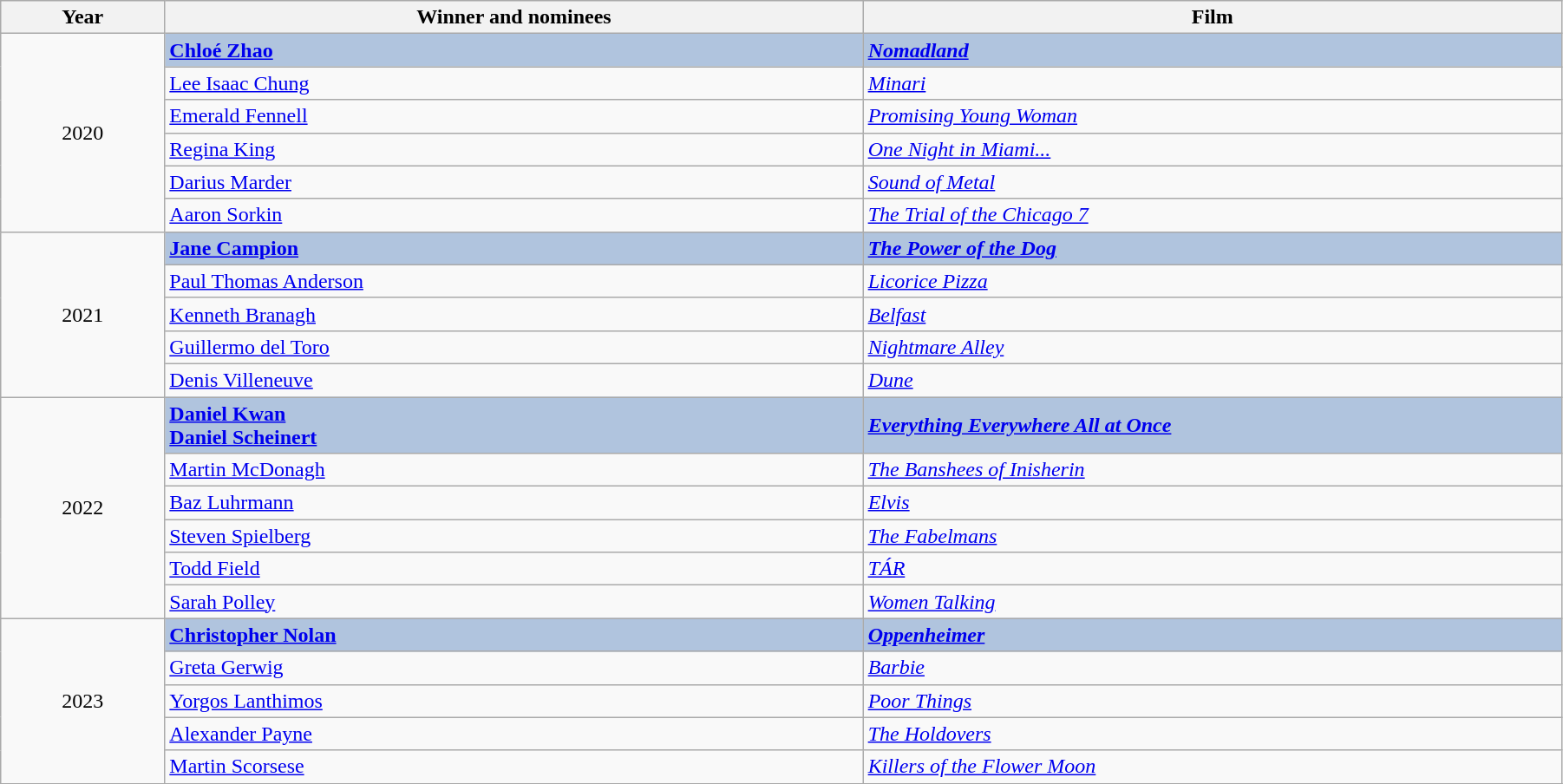<table class="wikitable" width="95%" cellpadding="5">
<tr>
<th width="100"><strong>Year</strong></th>
<th width="450"><strong>Winner and nominees</strong></th>
<th width="450"><strong>Film</strong></th>
</tr>
<tr>
<td rowspan="6" style="text-align:center;">2020</td>
<td style="background:#B0C4DE;"><strong><a href='#'>Chloé Zhao</a></strong></td>
<td style="background:#B0C4DE;"><strong><em><a href='#'>Nomadland</a></em></strong></td>
</tr>
<tr>
<td><a href='#'>Lee Isaac Chung</a></td>
<td><em><a href='#'>Minari</a></em></td>
</tr>
<tr>
<td><a href='#'>Emerald Fennell</a></td>
<td><em><a href='#'>Promising Young Woman</a></em></td>
</tr>
<tr>
<td><a href='#'>Regina King</a></td>
<td><em><a href='#'>One Night in Miami...</a></em></td>
</tr>
<tr>
<td><a href='#'>Darius Marder</a></td>
<td><em><a href='#'>Sound of Metal</a></em></td>
</tr>
<tr>
<td><a href='#'>Aaron Sorkin</a></td>
<td><em><a href='#'>The Trial of the Chicago 7</a></em></td>
</tr>
<tr>
<td rowspan="5" style="text-align:center;">2021</td>
<td style="background:#B0C4DE;"><strong><a href='#'>Jane Campion</a></strong></td>
<td style="background:#B0C4DE;"><strong><em><a href='#'>The Power of the Dog</a></em></strong></td>
</tr>
<tr>
<td><a href='#'>Paul Thomas Anderson</a></td>
<td><em><a href='#'>Licorice Pizza</a></em></td>
</tr>
<tr>
<td><a href='#'>Kenneth Branagh</a></td>
<td><em><a href='#'>Belfast</a></em></td>
</tr>
<tr>
<td><a href='#'>Guillermo del Toro</a></td>
<td><em><a href='#'>Nightmare Alley</a></em></td>
</tr>
<tr>
<td><a href='#'>Denis Villeneuve</a></td>
<td><em><a href='#'>Dune</a></em></td>
</tr>
<tr>
<td rowspan="6" style="text-align:center;">2022</td>
<td style="background:#B0C4DE;"><strong><a href='#'>Daniel Kwan<br>Daniel Scheinert</a></strong></td>
<td style="background:#B0C4DE;"><strong><em><a href='#'>Everything Everywhere All at Once</a></em></strong></td>
</tr>
<tr>
<td><a href='#'>Martin McDonagh</a></td>
<td><em><a href='#'>The Banshees of Inisherin</a></em></td>
</tr>
<tr>
<td><a href='#'>Baz Luhrmann</a></td>
<td><em><a href='#'>Elvis</a></em></td>
</tr>
<tr>
<td><a href='#'>Steven Spielberg</a></td>
<td><em><a href='#'>The Fabelmans</a></em></td>
</tr>
<tr>
<td><a href='#'>Todd Field</a></td>
<td><em><a href='#'>TÁR</a></em></td>
</tr>
<tr>
<td><a href='#'>Sarah Polley</a></td>
<td><em><a href='#'>Women Talking</a></em></td>
</tr>
<tr>
<td rowspan="5" style="text-align:center;">2023</td>
<td style="background:#B0C4DE;"><strong><a href='#'>Christopher Nolan</a></strong></td>
<td style="background:#B0C4DE;"><strong><em><a href='#'>Oppenheimer</a></em></strong></td>
</tr>
<tr>
<td><a href='#'>Greta Gerwig</a></td>
<td><em><a href='#'>Barbie</a></em></td>
</tr>
<tr>
<td><a href='#'>Yorgos Lanthimos</a></td>
<td><em><a href='#'>Poor Things</a></em></td>
</tr>
<tr>
<td><a href='#'>Alexander Payne</a></td>
<td><em><a href='#'>The Holdovers</a></em></td>
</tr>
<tr>
<td><a href='#'>Martin Scorsese</a></td>
<td><em><a href='#'>Killers of the Flower Moon</a></em></td>
</tr>
<tr>
</tr>
</table>
